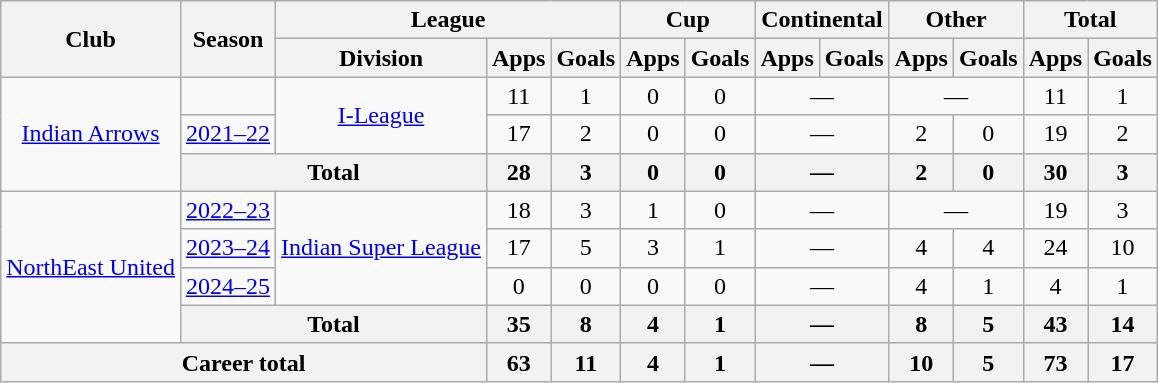<table class=wikitable style=text-align:center>
<tr>
<th rowspan=2>Club</th>
<th rowspan=2>Season</th>
<th colspan=3>League</th>
<th colspan=2>Cup</th>
<th colspan=2>Continental</th>
<th colspan=2>Other</th>
<th colspan=2>Total</th>
</tr>
<tr>
<th>Division</th>
<th>Apps</th>
<th>Goals</th>
<th>Apps</th>
<th>Goals</th>
<th>Apps</th>
<th>Goals</th>
<th>Apps</th>
<th>Goals</th>
<th>Apps</th>
<th>Goals</th>
</tr>
<tr>
<td rowspan="3"><a href='#'>Indian Arrows</a></td>
<td></td>
<td rowspan="2"><a href='#'>I-League</a></td>
<td>11</td>
<td>1</td>
<td>0</td>
<td>0</td>
<td colspan="2">—</td>
<td colspan="2">—</td>
<td>11</td>
<td>1</td>
</tr>
<tr>
<td><a href='#'>2021–22</a></td>
<td>17</td>
<td>2</td>
<td>0</td>
<td>0</td>
<td colspan="2">—</td>
<td>2</td>
<td>0</td>
<td>19</td>
<td>2</td>
</tr>
<tr>
<th colspan="2">Total</th>
<th>28</th>
<th>3</th>
<th>0</th>
<th>0</th>
<th colspan="2">—</th>
<th>2</th>
<th>0</th>
<th>30</th>
<th>3</th>
</tr>
<tr>
<td rowspan="4"><a href='#'>NorthEast United</a></td>
<td><a href='#'>2022–23</a></td>
<td rowspan="3"><a href='#'>Indian Super League</a></td>
<td>18</td>
<td>3</td>
<td>1</td>
<td>0</td>
<td colspan="2">—</td>
<td colspan="2">—</td>
<td>19</td>
<td>3</td>
</tr>
<tr>
<td><a href='#'>2023–24</a></td>
<td>17</td>
<td>5</td>
<td>3</td>
<td>1</td>
<td colspan="2">—</td>
<td>4</td>
<td>4</td>
<td>24</td>
<td>10</td>
</tr>
<tr>
<td><a href='#'>2024–25</a></td>
<td>0</td>
<td>0</td>
<td>0</td>
<td>0</td>
<td colspan="2">—</td>
<td>4</td>
<td>1</td>
<td>4</td>
<td>1</td>
</tr>
<tr>
<th colspan="2">Total</th>
<th>35</th>
<th>8</th>
<th>4</th>
<th>1</th>
<th colspan="2">—</th>
<th>8</th>
<th>5</th>
<th>43</th>
<th>14</th>
</tr>
<tr>
<th colspan="3">Career total</th>
<th>63</th>
<th>11</th>
<th>4</th>
<th>1</th>
<th colspan="2">—</th>
<th>10</th>
<th>5</th>
<th>73</th>
<th>17</th>
</tr>
</table>
